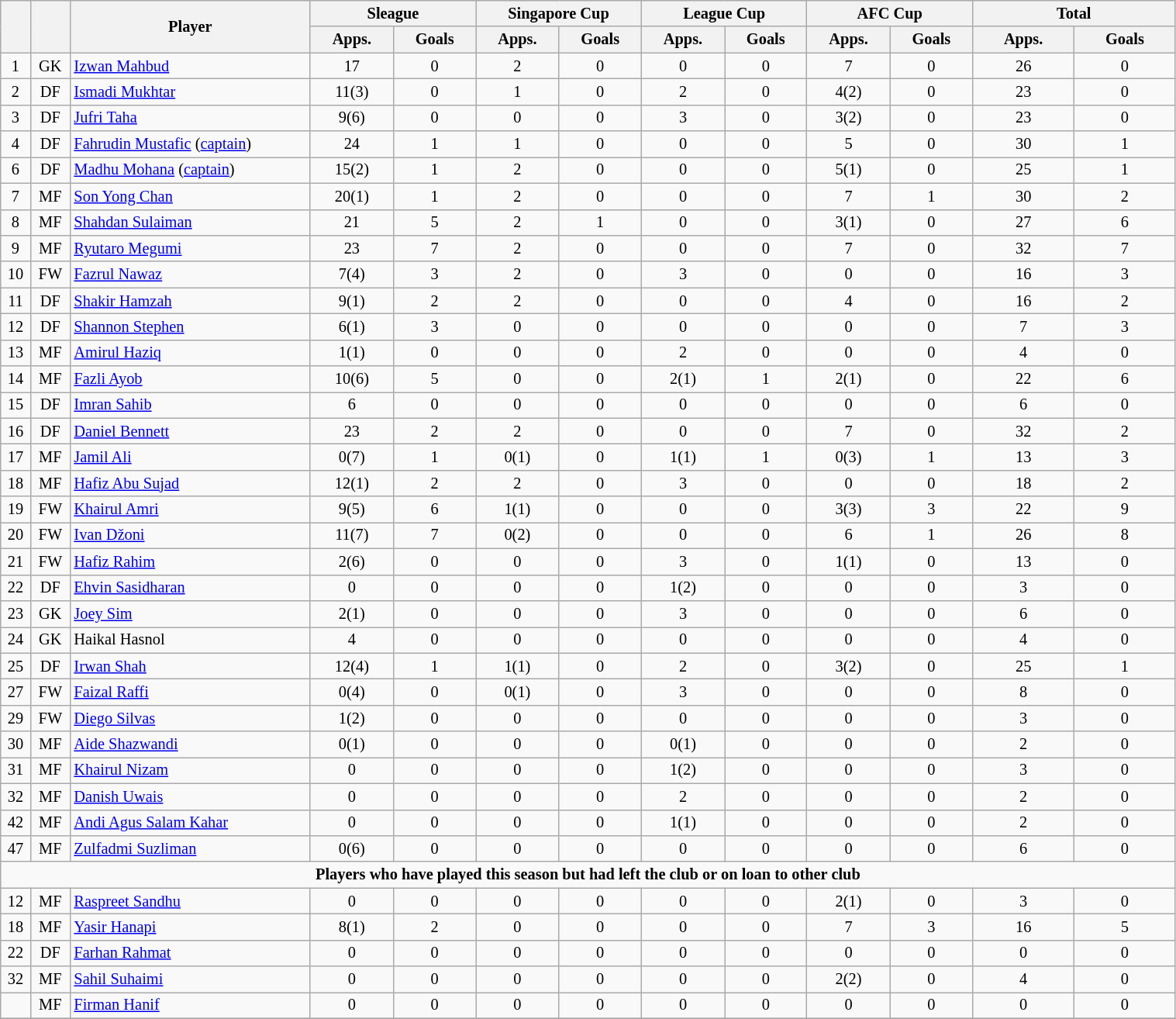<table class="wikitable" style="text-align:center; font-size:85%; width:80%;">
<tr>
<th rowspan=2></th>
<th rowspan=2></th>
<th rowspan=2 width="200">Player</th>
<th colspan=2 width="105">Sleague</th>
<th colspan=2 width="105">Singapore Cup</th>
<th colspan=2 width="105">League Cup</th>
<th colspan=2 width="105">AFC Cup</th>
<th colspan=2 width="130">Total</th>
</tr>
<tr>
<th>Apps.</th>
<th>Goals</th>
<th>Apps.</th>
<th>Goals</th>
<th>Apps.</th>
<th>Goals</th>
<th>Apps.</th>
<th>Goals</th>
<th>Apps.</th>
<th>Goals</th>
</tr>
<tr>
<td>1</td>
<td>GK</td>
<td align=left> <a href='#'>Izwan Mahbud</a></td>
<td>17</td>
<td>0</td>
<td>2</td>
<td>0</td>
<td>0</td>
<td>0</td>
<td>7</td>
<td>0</td>
<td>26</td>
<td>0</td>
</tr>
<tr>
<td>2</td>
<td>DF</td>
<td align=left> <a href='#'>Ismadi Mukhtar</a></td>
<td>11(3)</td>
<td>0</td>
<td>1</td>
<td>0</td>
<td>2</td>
<td>0</td>
<td>4(2)</td>
<td>0</td>
<td>23</td>
<td>0</td>
</tr>
<tr>
<td>3</td>
<td>DF</td>
<td align=left> <a href='#'>Jufri Taha</a></td>
<td>9(6)</td>
<td>0</td>
<td>0</td>
<td>0</td>
<td>3</td>
<td>0</td>
<td>3(2)</td>
<td>0</td>
<td>23</td>
<td>0</td>
</tr>
<tr>
<td>4</td>
<td>DF</td>
<td align=left> <a href='#'>Fahrudin Mustafic</a> (<a href='#'>captain</a>)</td>
<td>24</td>
<td>1</td>
<td>1</td>
<td>0</td>
<td>0</td>
<td>0</td>
<td>5</td>
<td>0</td>
<td>30</td>
<td>1</td>
</tr>
<tr>
<td>6</td>
<td>DF</td>
<td align=left> <a href='#'>Madhu Mohana</a> (<a href='#'>captain</a>)</td>
<td>15(2)</td>
<td>1</td>
<td>2</td>
<td>0</td>
<td>0</td>
<td>0</td>
<td>5(1)</td>
<td>0</td>
<td>25</td>
<td>1</td>
</tr>
<tr>
<td>7</td>
<td>MF</td>
<td align=left> <a href='#'>Son Yong Chan</a></td>
<td>20(1)</td>
<td>1</td>
<td>2</td>
<td>0</td>
<td>0</td>
<td>0</td>
<td>7</td>
<td>1</td>
<td>30</td>
<td>2</td>
</tr>
<tr>
<td>8</td>
<td>MF</td>
<td align=left> <a href='#'>Shahdan Sulaiman</a></td>
<td>21</td>
<td>5</td>
<td>2</td>
<td>1</td>
<td>0</td>
<td>0</td>
<td>3(1)</td>
<td>0</td>
<td>27</td>
<td>6</td>
</tr>
<tr>
<td>9</td>
<td>MF</td>
<td align=left> <a href='#'>Ryutaro Megumi</a></td>
<td>23</td>
<td>7</td>
<td>2</td>
<td>0</td>
<td>0</td>
<td>0</td>
<td>7</td>
<td>0</td>
<td>32</td>
<td>7</td>
</tr>
<tr>
<td>10</td>
<td>FW</td>
<td align=left> <a href='#'>Fazrul Nawaz</a></td>
<td>7(4)</td>
<td>3</td>
<td>2</td>
<td>0</td>
<td>3</td>
<td>0</td>
<td>0</td>
<td>0</td>
<td>16</td>
<td>3</td>
</tr>
<tr>
<td>11</td>
<td>DF</td>
<td align=left> <a href='#'>Shakir Hamzah</a></td>
<td>9(1)</td>
<td>2</td>
<td>2</td>
<td>0</td>
<td>0</td>
<td>0</td>
<td>4</td>
<td>0</td>
<td>16</td>
<td>2</td>
</tr>
<tr>
<td>12</td>
<td>DF</td>
<td align=left> <a href='#'>Shannon Stephen</a></td>
<td>6(1)</td>
<td>3</td>
<td>0</td>
<td>0</td>
<td>0</td>
<td>0</td>
<td>0</td>
<td>0</td>
<td>7</td>
<td>3</td>
</tr>
<tr>
<td>13</td>
<td>MF</td>
<td align=left> <a href='#'>Amirul Haziq</a></td>
<td>1(1)</td>
<td>0</td>
<td>0</td>
<td>0</td>
<td>2</td>
<td>0</td>
<td>0</td>
<td>0</td>
<td>4</td>
<td>0</td>
</tr>
<tr>
<td>14</td>
<td>MF</td>
<td align=left> <a href='#'>Fazli Ayob</a></td>
<td>10(6)</td>
<td>5</td>
<td>0</td>
<td>0</td>
<td>2(1)</td>
<td>1</td>
<td>2(1)</td>
<td>0</td>
<td>22</td>
<td>6</td>
</tr>
<tr>
<td>15</td>
<td>DF</td>
<td align=left> <a href='#'>Imran Sahib</a></td>
<td>6</td>
<td>0</td>
<td>0</td>
<td>0</td>
<td>0</td>
<td>0</td>
<td>0</td>
<td>0</td>
<td>6</td>
<td>0</td>
</tr>
<tr>
<td>16</td>
<td>DF</td>
<td align=left> <a href='#'>Daniel Bennett</a></td>
<td>23</td>
<td>2</td>
<td>2</td>
<td>0</td>
<td>0</td>
<td>0</td>
<td>7</td>
<td>0</td>
<td>32</td>
<td>2</td>
</tr>
<tr>
<td>17</td>
<td>MF</td>
<td align=left> <a href='#'>Jamil Ali</a></td>
<td>0(7)</td>
<td>1</td>
<td>0(1)</td>
<td>0</td>
<td>1(1)</td>
<td>1</td>
<td>0(3)</td>
<td>1</td>
<td>13</td>
<td>3</td>
</tr>
<tr>
<td>18</td>
<td>MF</td>
<td align=left> <a href='#'>Hafiz Abu Sujad</a></td>
<td>12(1)</td>
<td>2</td>
<td>2</td>
<td>0</td>
<td>3</td>
<td>0</td>
<td>0</td>
<td>0</td>
<td>18</td>
<td>2</td>
</tr>
<tr>
<td>19</td>
<td>FW</td>
<td align=left> <a href='#'>Khairul Amri</a></td>
<td>9(5)</td>
<td>6</td>
<td>1(1)</td>
<td>0</td>
<td>0</td>
<td>0</td>
<td>3(3)</td>
<td>3</td>
<td>22</td>
<td>9</td>
</tr>
<tr>
<td>20</td>
<td>FW</td>
<td align=left> <a href='#'>Ivan Džoni</a></td>
<td>11(7)</td>
<td>7</td>
<td>0(2)</td>
<td>0</td>
<td>0</td>
<td>0</td>
<td>6</td>
<td>1</td>
<td>26</td>
<td>8</td>
</tr>
<tr>
<td>21</td>
<td>FW</td>
<td align=left> <a href='#'>Hafiz Rahim</a></td>
<td>2(6)</td>
<td>0</td>
<td>0</td>
<td>0</td>
<td>3</td>
<td>0</td>
<td>1(1)</td>
<td>0</td>
<td>13</td>
<td>0</td>
</tr>
<tr>
<td>22</td>
<td>DF</td>
<td align=left> <a href='#'>Ehvin Sasidharan</a></td>
<td>0</td>
<td>0</td>
<td>0</td>
<td>0</td>
<td>1(2)</td>
<td>0</td>
<td>0</td>
<td>0</td>
<td>3</td>
<td>0</td>
</tr>
<tr>
<td>23</td>
<td>GK</td>
<td align=left> <a href='#'>Joey Sim</a></td>
<td>2(1)</td>
<td>0</td>
<td>0</td>
<td>0</td>
<td>3</td>
<td>0</td>
<td>0</td>
<td>0</td>
<td>6</td>
<td>0</td>
</tr>
<tr>
<td>24</td>
<td>GK</td>
<td align=left> Haikal Hasnol</td>
<td>4</td>
<td>0</td>
<td>0</td>
<td>0</td>
<td>0</td>
<td>0</td>
<td>0</td>
<td>0</td>
<td>4</td>
<td>0</td>
</tr>
<tr>
<td>25</td>
<td>DF</td>
<td align=left> <a href='#'>Irwan Shah</a></td>
<td>12(4)</td>
<td>1</td>
<td>1(1)</td>
<td>0</td>
<td>2</td>
<td>0</td>
<td>3(2)</td>
<td>0</td>
<td>25</td>
<td>1</td>
</tr>
<tr>
<td>27</td>
<td>FW</td>
<td align=left> <a href='#'>Faizal Raffi</a></td>
<td>0(4)</td>
<td>0</td>
<td>0(1)</td>
<td>0</td>
<td>3</td>
<td>0</td>
<td>0</td>
<td>0</td>
<td>8</td>
<td>0</td>
</tr>
<tr>
<td>29</td>
<td>FW</td>
<td align=left> <a href='#'>Diego Silvas</a></td>
<td>1(2)</td>
<td>0</td>
<td>0</td>
<td>0</td>
<td>0</td>
<td>0</td>
<td>0</td>
<td>0</td>
<td>3</td>
<td>0</td>
</tr>
<tr>
<td>30</td>
<td>MF</td>
<td align=left> <a href='#'>Aide Shazwandi</a></td>
<td>0(1)</td>
<td>0</td>
<td>0</td>
<td>0</td>
<td>0(1)</td>
<td>0</td>
<td>0</td>
<td>0</td>
<td>2</td>
<td>0</td>
</tr>
<tr>
<td>31</td>
<td>MF</td>
<td align=left> <a href='#'>Khairul Nizam</a></td>
<td>0</td>
<td>0</td>
<td>0</td>
<td>0</td>
<td>1(2)</td>
<td>0</td>
<td>0</td>
<td>0</td>
<td>3</td>
<td>0</td>
</tr>
<tr>
<td>32</td>
<td>MF</td>
<td align=left> <a href='#'>Danish Uwais</a></td>
<td>0</td>
<td>0</td>
<td>0</td>
<td>0</td>
<td>2</td>
<td>0</td>
<td>0</td>
<td>0</td>
<td>2</td>
<td>0</td>
</tr>
<tr>
<td>42</td>
<td>MF</td>
<td align=left> <a href='#'>Andi Agus Salam Kahar</a></td>
<td>0</td>
<td>0</td>
<td>0</td>
<td>0</td>
<td>1(1)</td>
<td>0</td>
<td>0</td>
<td>0</td>
<td>2</td>
<td>0</td>
</tr>
<tr>
<td>47</td>
<td>MF</td>
<td align=left> <a href='#'>Zulfadmi Suzliman</a></td>
<td>0(6)</td>
<td>0</td>
<td>0</td>
<td>0</td>
<td>0</td>
<td>0</td>
<td>0</td>
<td>0</td>
<td>6</td>
<td>0</td>
</tr>
<tr>
<td colspan="17"><strong>Players who have played this season but had left the club or on loan to other club</strong></td>
</tr>
<tr>
<td>12</td>
<td>MF</td>
<td align=left> <a href='#'>Raspreet Sandhu</a></td>
<td>0</td>
<td>0</td>
<td>0</td>
<td>0</td>
<td>0</td>
<td>0</td>
<td>2(1)</td>
<td>0</td>
<td>3</td>
<td>0</td>
</tr>
<tr>
<td>18</td>
<td>MF</td>
<td align=left> <a href='#'>Yasir Hanapi</a></td>
<td>8(1)</td>
<td>2</td>
<td>0</td>
<td>0</td>
<td>0</td>
<td>0</td>
<td>7</td>
<td>3</td>
<td>16</td>
<td>5</td>
</tr>
<tr>
<td>22</td>
<td>DF</td>
<td align=left> <a href='#'>Farhan Rahmat</a></td>
<td>0</td>
<td>0</td>
<td>0</td>
<td>0</td>
<td>0</td>
<td>0</td>
<td>0</td>
<td>0</td>
<td>0</td>
<td>0</td>
</tr>
<tr>
<td>32</td>
<td>MF</td>
<td align=left> <a href='#'>Sahil Suhaimi</a></td>
<td>0</td>
<td>0</td>
<td>0</td>
<td>0</td>
<td>0</td>
<td>0</td>
<td>2(2)</td>
<td>0</td>
<td>4</td>
<td>0</td>
</tr>
<tr>
<td></td>
<td>MF</td>
<td align=left> <a href='#'>Firman Hanif</a></td>
<td>0</td>
<td>0</td>
<td>0</td>
<td>0</td>
<td>0</td>
<td>0</td>
<td>0</td>
<td>0</td>
<td>0</td>
<td>0</td>
</tr>
<tr>
</tr>
</table>
